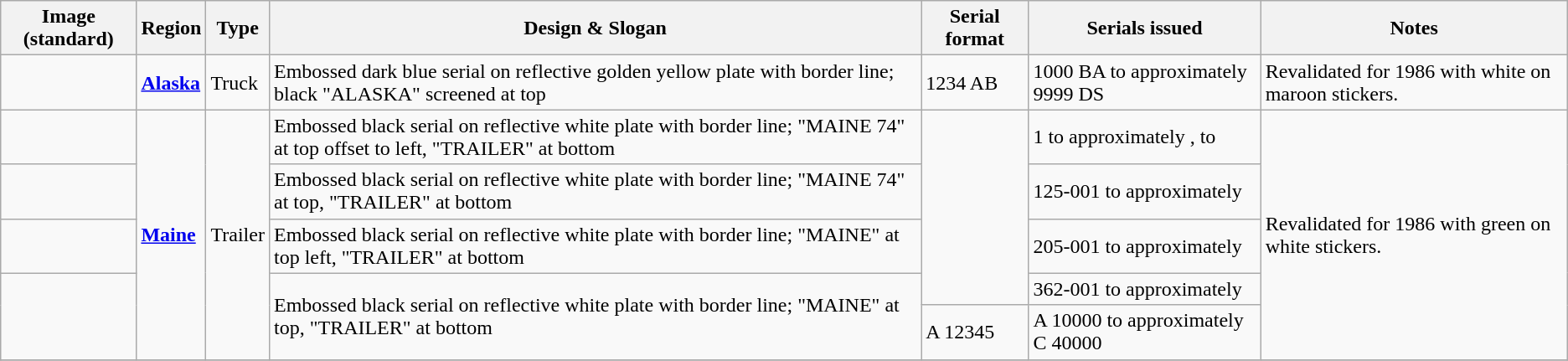<table class="wikitable">
<tr>
<th>Image (standard)</th>
<th>Region</th>
<th>Type</th>
<th>Design & Slogan</th>
<th>Serial format</th>
<th>Serials issued</th>
<th>Notes</th>
</tr>
<tr>
<td></td>
<td><a href='#'><strong>Alaska</strong></a></td>
<td>Truck</td>
<td>Embossed dark blue serial on reflective golden yellow plate with border line; black "ALASKA" screened at top</td>
<td>1234 AB</td>
<td>1000 BA to approximately 9999 DS</td>
<td>Revalidated for 1986 with white on maroon stickers.</td>
</tr>
<tr>
<td></td>
<td rowspan="5"><a href='#'><strong>Maine</strong></a></td>
<td rowspan="5">Trailer</td>
<td>Embossed black serial on reflective white plate with border line; "MAINE 74" at top offset to left, "TRAILER" at bottom</td>
<td rowspan="4"></td>
<td>1 to approximately ,  to </td>
<td rowspan="5">Revalidated for 1986 with green on white stickers.</td>
</tr>
<tr>
<td></td>
<td>Embossed black serial on reflective white plate with border line; "MAINE 74" at top, "TRAILER" at bottom</td>
<td>125-001 to approximately </td>
</tr>
<tr>
<td></td>
<td>Embossed black serial on reflective white plate with border line; "MAINE" at top left, "TRAILER" at bottom</td>
<td>205-001 to approximately </td>
</tr>
<tr>
<td rowspan="2"></td>
<td rowspan="2">Embossed black serial on reflective white plate with border line; "MAINE" at top, "TRAILER" at bottom</td>
<td>362-001 to approximately </td>
</tr>
<tr>
<td>A 12345</td>
<td>A 10000 to approximately C 40000</td>
</tr>
<tr>
</tr>
</table>
